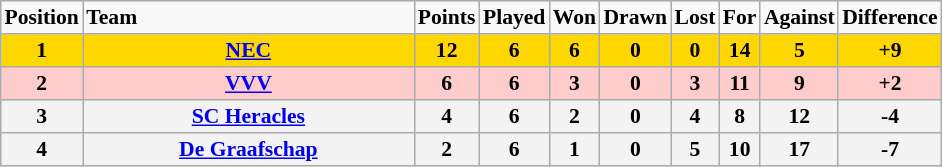<table border="2" cellpadding="2" cellspacing="0" style="margin: 0; background: #f9f9f9; border: 1px #aaa solid; border-collapse: collapse; font-size: 90%;">
<tr>
<th>Position</th>
<th align="left" style="width: 15em">Team</th>
<th>Points</th>
<th>Played</th>
<th>Won</th>
<th>Drawn</th>
<th>Lost</th>
<th>For</th>
<th>Against</th>
<th>Difference</th>
</tr>
<tr>
<th bgcolor="gold">1</th>
<th bgcolor="gold"><a href='#'>NEC</a></th>
<th bgcolor="gold">12</th>
<th bgcolor="gold">6</th>
<th bgcolor="gold">6</th>
<th bgcolor="gold">0</th>
<th bgcolor="gold">0</th>
<th bgcolor="gold">14</th>
<th bgcolor="gold">5</th>
<th bgcolor="gold">+9</th>
</tr>
<tr>
<th bgcolor="FFCCCC">2</th>
<th bgcolor="FFCCCC"><a href='#'>VVV</a></th>
<th bgcolor="FFCCCC">6</th>
<th bgcolor="FFCCCC">6</th>
<th bgcolor="FFCCCC">3</th>
<th bgcolor="FFCCCC">0</th>
<th bgcolor="FFCCCC">3</th>
<th bgcolor="FFCCCC">11</th>
<th bgcolor="FFCCCC">9</th>
<th bgcolor="FFCCCC">+2</th>
</tr>
<tr>
<th bgcolor="F3F3F3">3</th>
<th bgcolor="F3F3F3"><a href='#'>SC Heracles</a></th>
<th bgcolor="F3F3F3">4</th>
<th bgcolor="F3F3F3">6</th>
<th bgcolor="F3F3F3">2</th>
<th bgcolor="F3F3F3">0</th>
<th bgcolor="F3F3F3">4</th>
<th bgcolor="F3F3F3">8</th>
<th bgcolor="F3F3F3">12</th>
<th bgcolor="F3F3F3">-4</th>
</tr>
<tr>
<th bgcolor="F3F3F3">4</th>
<th bgcolor="F3F3F3"><a href='#'>De Graafschap</a></th>
<th bgcolor="F3F3F3">2</th>
<th bgcolor="F3F3F3">6</th>
<th bgcolor="F3F3F3">1</th>
<th bgcolor="F3F3F3">0</th>
<th bgcolor="F3F3F3">5</th>
<th bgcolor="F3F3F3">10</th>
<th bgcolor="F3F3F3">17</th>
<th bgcolor="F3F3F3">-7</th>
</tr>
</table>
